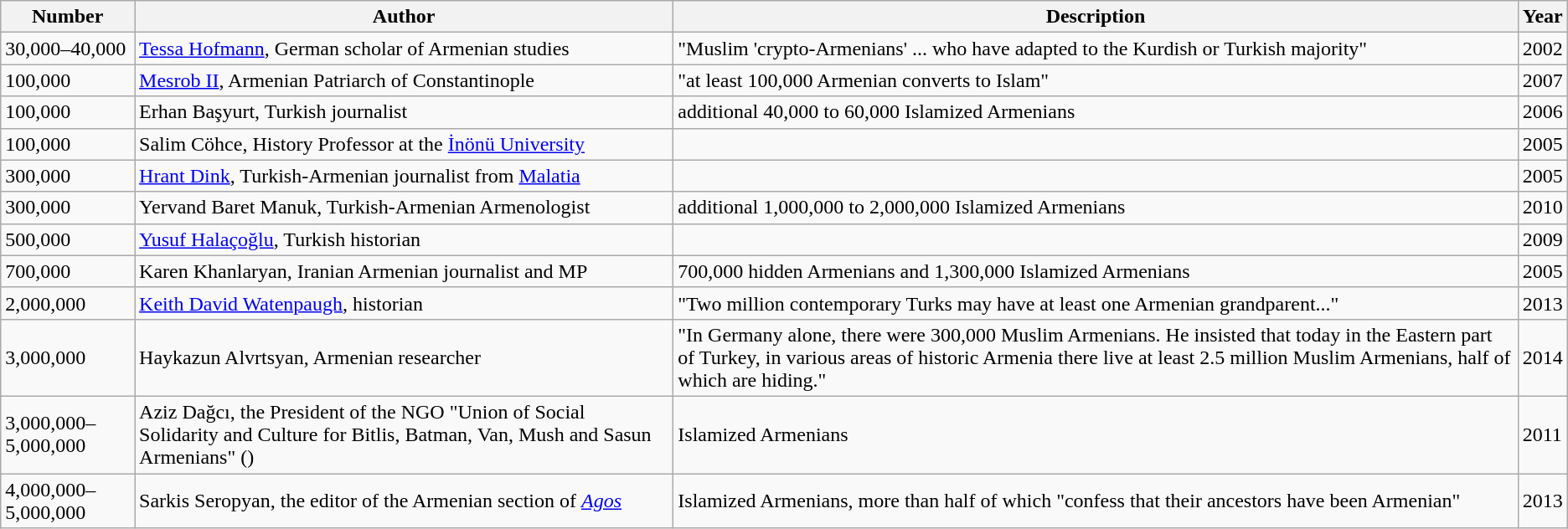<table class="wikitable sortable">
<tr>
<th>Number</th>
<th>Author</th>
<th>Description</th>
<th>Year</th>
</tr>
<tr>
<td> 30,000–40,000</td>
<td><a href='#'>Tessa Hofmann</a>, German scholar of Armenian studies</td>
<td>"Muslim 'crypto-Armenians' ... who have adapted to the Kurdish or Turkish majority"</td>
<td>2002</td>
</tr>
<tr>
<td> 100,000</td>
<td><a href='#'>Mesrob II</a>, Armenian Patriarch of Constantinople</td>
<td>"at least 100,000 Armenian converts to Islam"</td>
<td>2007</td>
</tr>
<tr>
<td> 100,000</td>
<td>Erhan Başyurt, Turkish journalist</td>
<td>additional 40,000 to 60,000 Islamized Armenians</td>
<td>2006</td>
</tr>
<tr>
<td> 100,000</td>
<td>Salim Cöhce, History Professor at the <a href='#'>İnönü University</a></td>
<td></td>
<td>2005</td>
</tr>
<tr>
<td> 300,000</td>
<td><a href='#'>Hrant Dink</a>, Turkish-Armenian journalist from <a href='#'>Malatia</a></td>
<td></td>
<td>2005</td>
</tr>
<tr>
<td> 300,000</td>
<td>Yervand Baret Manuk, Turkish-Armenian Armenologist</td>
<td>additional 1,000,000 to 2,000,000 Islamized Armenians</td>
<td>2010</td>
</tr>
<tr>
<td> 500,000</td>
<td><a href='#'>Yusuf Halaçoğlu</a>, Turkish historian</td>
<td></td>
<td>2009</td>
</tr>
<tr>
<td> 700,000</td>
<td>Karen Khanlaryan, Iranian Armenian journalist and MP</td>
<td>700,000 hidden Armenians and 1,300,000 Islamized Armenians</td>
<td>2005</td>
</tr>
<tr>
<td> 2,000,000</td>
<td><a href='#'>Keith David Watenpaugh</a>, historian</td>
<td>"Two million contemporary Turks may have at least one Armenian grandparent..."</td>
<td>2013</td>
</tr>
<tr>
<td> 3,000,000</td>
<td>Haykazun Alvrtsyan, Armenian researcher</td>
<td>"In Germany alone, there were 300,000 Muslim Armenians. He insisted that today in the Eastern part of Turkey, in various areas of historic Armenia there live at least 2.5 million Muslim Armenians, half of which are hiding."</td>
<td>2014</td>
</tr>
<tr>
<td> 3,000,000–5,000,000</td>
<td>Aziz Dağcı, the President of the NGO "Union of Social Solidarity and Culture for Bitlis, Batman, Van, Mush and Sasun Armenians" ()</td>
<td>Islamized Armenians</td>
<td>2011</td>
</tr>
<tr>
<td> 4,000,000–5,000,000</td>
<td>Sarkis Seropyan, the editor of the Armenian section of <em><a href='#'>Agos</a></em></td>
<td>Islamized Armenians, more than half of which "confess that their ancestors have been Armenian"</td>
<td>2013</td>
</tr>
</table>
